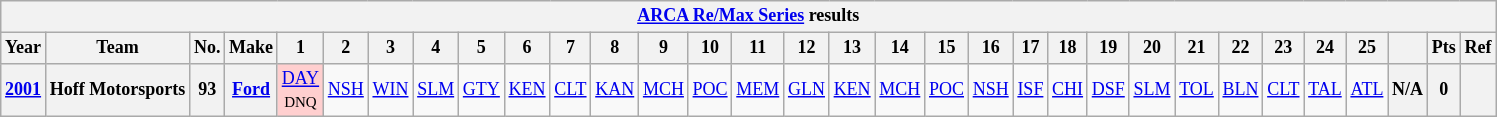<table class="wikitable" style="text-align:center; font-size:75%">
<tr>
<th colspan=45><a href='#'>ARCA Re/Max Series</a> results</th>
</tr>
<tr>
<th>Year</th>
<th>Team</th>
<th>No.</th>
<th>Make</th>
<th>1</th>
<th>2</th>
<th>3</th>
<th>4</th>
<th>5</th>
<th>6</th>
<th>7</th>
<th>8</th>
<th>9</th>
<th>10</th>
<th>11</th>
<th>12</th>
<th>13</th>
<th>14</th>
<th>15</th>
<th>16</th>
<th>17</th>
<th>18</th>
<th>19</th>
<th>20</th>
<th>21</th>
<th>22</th>
<th>23</th>
<th>24</th>
<th>25</th>
<th></th>
<th>Pts</th>
<th>Ref</th>
</tr>
<tr>
<th><a href='#'>2001</a></th>
<th>Hoff Motorsports</th>
<th>93</th>
<th><a href='#'>Ford</a></th>
<td style="background:#FFCFCF;"><a href='#'>DAY</a><br><small>DNQ</small></td>
<td><a href='#'>NSH</a></td>
<td><a href='#'>WIN</a></td>
<td><a href='#'>SLM</a></td>
<td><a href='#'>GTY</a></td>
<td><a href='#'>KEN</a></td>
<td><a href='#'>CLT</a></td>
<td><a href='#'>KAN</a></td>
<td><a href='#'>MCH</a></td>
<td><a href='#'>POC</a></td>
<td><a href='#'>MEM</a></td>
<td><a href='#'>GLN</a></td>
<td><a href='#'>KEN</a></td>
<td><a href='#'>MCH</a></td>
<td><a href='#'>POC</a></td>
<td><a href='#'>NSH</a></td>
<td><a href='#'>ISF</a></td>
<td><a href='#'>CHI</a></td>
<td><a href='#'>DSF</a></td>
<td><a href='#'>SLM</a></td>
<td><a href='#'>TOL</a></td>
<td><a href='#'>BLN</a></td>
<td><a href='#'>CLT</a></td>
<td><a href='#'>TAL</a></td>
<td><a href='#'>ATL</a></td>
<th>N/A</th>
<th>0</th>
<th></th>
</tr>
</table>
